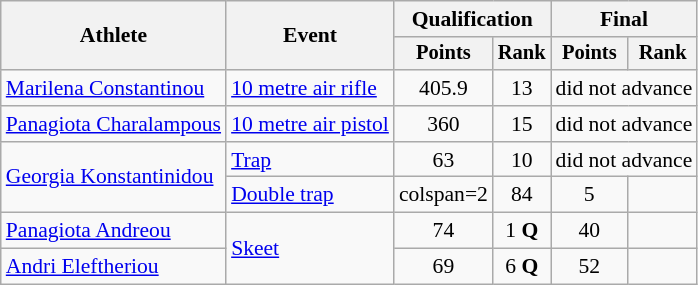<table class="wikitable" style="font-size:90%">
<tr>
<th rowspan=2>Athlete</th>
<th rowspan=2>Event</th>
<th colspan=2>Qualification</th>
<th colspan=2>Final</th>
</tr>
<tr style="font-size:95%">
<th>Points</th>
<th>Rank</th>
<th>Points</th>
<th>Rank</th>
</tr>
<tr align=center>
<td align=left><a href='#'>Marilena Constantinou</a></td>
<td align=left><a href='#'>10 metre air rifle</a></td>
<td>405.9</td>
<td>13</td>
<td colspan=2>did not advance</td>
</tr>
<tr align=center>
<td align=left><a href='#'>Panagiota Charalampous</a></td>
<td align=left><a href='#'>10 metre air pistol</a></td>
<td>360</td>
<td>15</td>
<td colspan=2>did not advance</td>
</tr>
<tr align=center>
<td align=left rowspan=2><a href='#'>Georgia Konstantinidou</a></td>
<td align=left><a href='#'>Trap</a></td>
<td>63</td>
<td>10</td>
<td colspan=2>did not advance</td>
</tr>
<tr align=center>
<td align=left><a href='#'>Double trap</a></td>
<td>colspan=2 </td>
<td>84</td>
<td>5</td>
</tr>
<tr align=center>
<td align=left><a href='#'>Panagiota Andreou</a></td>
<td align=left rowspan=2><a href='#'>Skeet</a></td>
<td>74</td>
<td>1 <strong>Q</strong></td>
<td>40</td>
<td></td>
</tr>
<tr align=center>
<td align=left><a href='#'>Andri Eleftheriou</a></td>
<td>69</td>
<td>6 <strong>Q</strong></td>
<td>52</td>
<td></td>
</tr>
</table>
